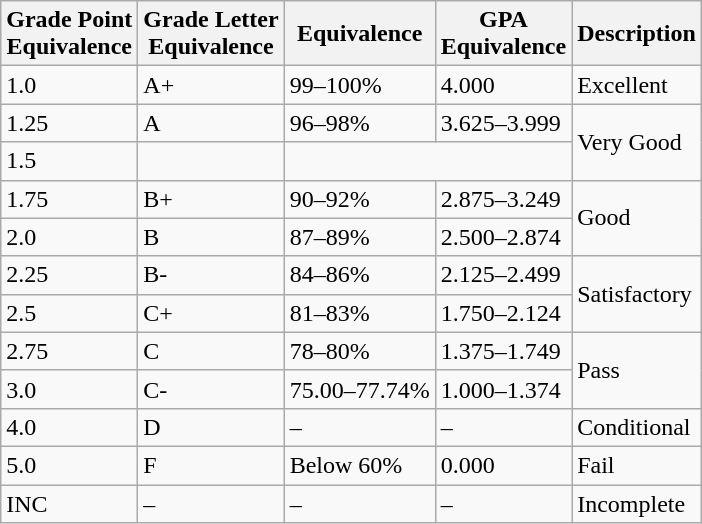<table class="wikitable">
<tr>
<th>Grade Point<br>Equivalence</th>
<th>Grade Letter<br>Equivalence</th>
<th>Equivalence</th>
<th>GPA<br>Equivalence</th>
<th>Description</th>
</tr>
<tr>
<td>1.0</td>
<td>A+</td>
<td>99–100%</td>
<td>4.000</td>
<td>Excellent</td>
</tr>
<tr>
<td>1.25</td>
<td>A</td>
<td>96–98%</td>
<td>3.625–3.999</td>
<td rowspan="2">Very Good</td>
</tr>
<tr>
<td>1.5</td>
<td></td>
</tr>
<tr>
<td>1.75</td>
<td>B+</td>
<td>90–92%</td>
<td>2.875–3.249</td>
<td rowspan="2">Good</td>
</tr>
<tr>
<td>2.0</td>
<td>B</td>
<td>87–89%</td>
<td>2.500–2.874</td>
</tr>
<tr>
<td>2.25</td>
<td>B-</td>
<td>84–86%</td>
<td>2.125–2.499</td>
<td rowspan="2">Satisfactory</td>
</tr>
<tr>
<td>2.5</td>
<td>C+</td>
<td>81–83%</td>
<td>1.750–2.124</td>
</tr>
<tr>
<td>2.75</td>
<td>C</td>
<td>78–80%</td>
<td>1.375–1.749</td>
<td rowspan="2">Pass</td>
</tr>
<tr>
<td>3.0</td>
<td>C-</td>
<td>75.00–77.74%</td>
<td>1.000–1.374</td>
</tr>
<tr>
<td>4.0</td>
<td>D</td>
<td>–</td>
<td>–</td>
<td>Conditional</td>
</tr>
<tr>
<td>5.0</td>
<td>F</td>
<td>Below 60%</td>
<td>0.000</td>
<td>Fail</td>
</tr>
<tr>
<td>INC</td>
<td>–</td>
<td>–</td>
<td>–</td>
<td>Incomplete</td>
</tr>
</table>
